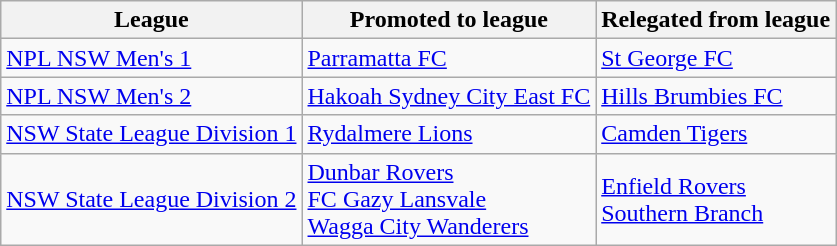<table class="wikitable">
<tr>
<th>League</th>
<th>Promoted to league</th>
<th>Relegated from league</th>
</tr>
<tr>
<td><a href='#'>NPL NSW Men's 1</a></td>
<td><a href='#'>Parramatta FC</a></td>
<td><a href='#'>St George FC</a></td>
</tr>
<tr>
<td><a href='#'>NPL NSW Men's 2</a></td>
<td><a href='#'>Hakoah Sydney City East FC</a></td>
<td><a href='#'>Hills Brumbies FC</a></td>
</tr>
<tr>
<td><a href='#'>NSW State League Division 1</a></td>
<td><a href='#'>Rydalmere Lions</a></td>
<td><a href='#'>Camden Tigers</a></td>
</tr>
<tr>
<td><a href='#'>NSW State League Division 2</a></td>
<td><a href='#'>Dunbar Rovers</a><br><a href='#'>FC Gazy Lansvale</a><br><a href='#'>Wagga City Wanderers</a></td>
<td><a href='#'>Enfield Rovers</a><br><a href='#'>Southern Branch</a></td>
</tr>
</table>
